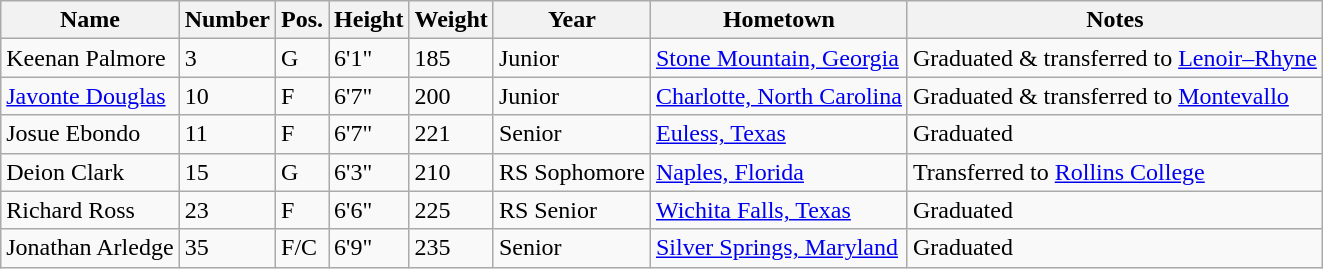<table class="wikitable sortable" border="1">
<tr>
<th>Name</th>
<th>Number</th>
<th>Pos.</th>
<th>Height</th>
<th>Weight</th>
<th>Year</th>
<th>Hometown</th>
<th class="unsortable">Notes</th>
</tr>
<tr>
<td>Keenan Palmore</td>
<td>3</td>
<td>G</td>
<td>6'1"</td>
<td>185</td>
<td>Junior</td>
<td><a href='#'>Stone Mountain, Georgia</a></td>
<td>Graduated & transferred to <a href='#'>Lenoir–Rhyne</a></td>
</tr>
<tr>
<td><a href='#'>Javonte Douglas</a></td>
<td>10</td>
<td>F</td>
<td>6'7"</td>
<td>200</td>
<td>Junior</td>
<td><a href='#'>Charlotte, North Carolina</a></td>
<td>Graduated & transferred to <a href='#'>Montevallo</a></td>
</tr>
<tr>
<td>Josue Ebondo</td>
<td>11</td>
<td>F</td>
<td>6'7"</td>
<td>221</td>
<td>Senior</td>
<td><a href='#'>Euless, Texas</a></td>
<td>Graduated</td>
</tr>
<tr>
<td>Deion Clark</td>
<td>15</td>
<td>G</td>
<td>6'3"</td>
<td>210</td>
<td>RS Sophomore</td>
<td><a href='#'>Naples, Florida</a></td>
<td>Transferred to <a href='#'>Rollins College</a></td>
</tr>
<tr>
<td>Richard Ross</td>
<td>23</td>
<td>F</td>
<td>6'6"</td>
<td>225</td>
<td>RS Senior</td>
<td><a href='#'>Wichita Falls, Texas</a></td>
<td>Graduated</td>
</tr>
<tr>
<td>Jonathan Arledge</td>
<td>35</td>
<td>F/C</td>
<td>6'9"</td>
<td>235</td>
<td>Senior</td>
<td><a href='#'>Silver Springs, Maryland</a></td>
<td>Graduated</td>
</tr>
</table>
